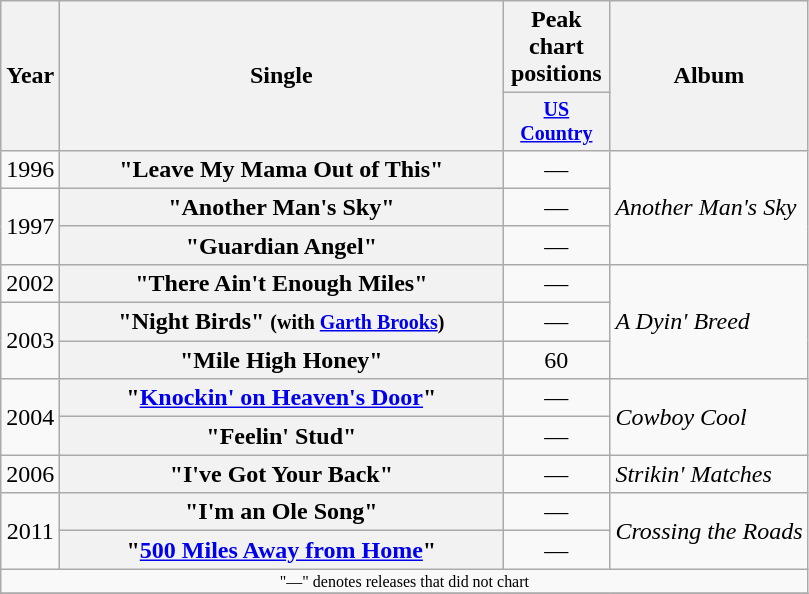<table class="wikitable plainrowheaders" style="text-align:center;">
<tr>
<th rowspan="2">Year</th>
<th rowspan="2" style="width:18em;">Single</th>
<th colspan="1">Peak chart<br>positions</th>
<th rowspan="2">Album</th>
</tr>
<tr style="font-size:smaller;">
<th width="65"><a href='#'>US Country</a></th>
</tr>
<tr>
<td>1996</td>
<th scope="row">"Leave My Mama Out of This"</th>
<td>—</td>
<td align="left" rowspan="3"><em>Another Man's Sky</em></td>
</tr>
<tr>
<td rowspan="2">1997</td>
<th scope="row">"Another Man's Sky"</th>
<td>—</td>
</tr>
<tr>
<th scope="row">"Guardian Angel"</th>
<td>—</td>
</tr>
<tr>
<td>2002</td>
<th scope="row">"There Ain't Enough Miles"</th>
<td>—</td>
<td align="left" rowspan="3"><em>A Dyin' Breed</em></td>
</tr>
<tr>
<td rowspan="2">2003</td>
<th scope="row">"Night Birds" <small>(with <a href='#'>Garth Brooks</a>)</small></th>
<td>—</td>
</tr>
<tr>
<th scope="row">"Mile High Honey"</th>
<td>60</td>
</tr>
<tr>
<td rowspan="2">2004</td>
<th scope="row">"<a href='#'>Knockin' on Heaven's Door</a>"</th>
<td>—</td>
<td align="left" rowspan="2"><em>Cowboy Cool</em></td>
</tr>
<tr>
<th scope="row">"Feelin' Stud"</th>
<td>—</td>
</tr>
<tr>
<td>2006</td>
<th scope="row">"I've Got Your Back"</th>
<td>—</td>
<td align="left"><em>Strikin' Matches</em></td>
</tr>
<tr>
<td rowspan="2">2011</td>
<th scope="row">"I'm an Ole Song"</th>
<td>—</td>
<td align="left" rowspan="2"><em>Crossing the Roads</em></td>
</tr>
<tr>
<th scope="row">"<a href='#'>500 Miles Away from Home</a>"</th>
<td>—</td>
</tr>
<tr>
<td colspan="4" style="font-size:8pt">"—" denotes releases that did not chart</td>
</tr>
<tr>
</tr>
</table>
